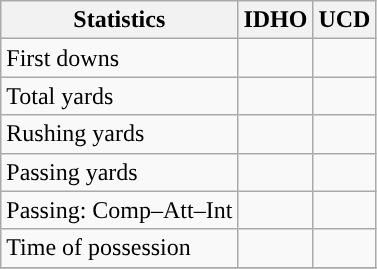<table class="wikitable" style="float: left;">
<tr>
<th>Statistics</th>
<th>IDHO</th>
<th>UCD</th>
</tr>
<tr>
<td>First downs</td>
<td></td>
<td></td>
</tr>
<tr>
<td>Total yards</td>
<td></td>
<td></td>
</tr>
<tr>
<td>Rushing yards</td>
<td></td>
<td></td>
</tr>
<tr>
<td>Passing yards</td>
<td></td>
<td></td>
</tr>
<tr>
<td>Passing: Comp–Att–Int</td>
<td></td>
<td></td>
</tr>
<tr>
<td>Time of possession</td>
<td></td>
<td></td>
</tr>
<tr>
</tr>
</table>
